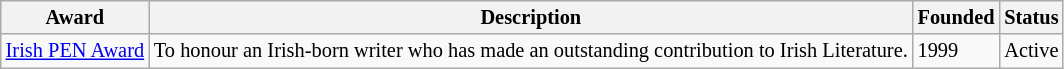<table class="wikitable sortable" style="font-size: 85%;">
<tr>
<th>Award</th>
<th>Description</th>
<th>Founded</th>
<th>Status</th>
</tr>
<tr>
<td><a href='#'>Irish PEN Award</a></td>
<td>To honour an Irish-born writer who has made an outstanding contribution to Irish Literature.</td>
<td>1999</td>
<td>Active</td>
</tr>
</table>
